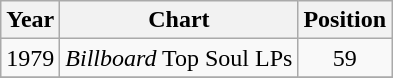<table class="wikitable">
<tr>
<th>Year</th>
<th>Chart</th>
<th>Position</th>
</tr>
<tr>
<td>1979</td>
<td><em>Billboard</em> Top Soul LPs</td>
<td align="center">59</td>
</tr>
<tr>
</tr>
</table>
